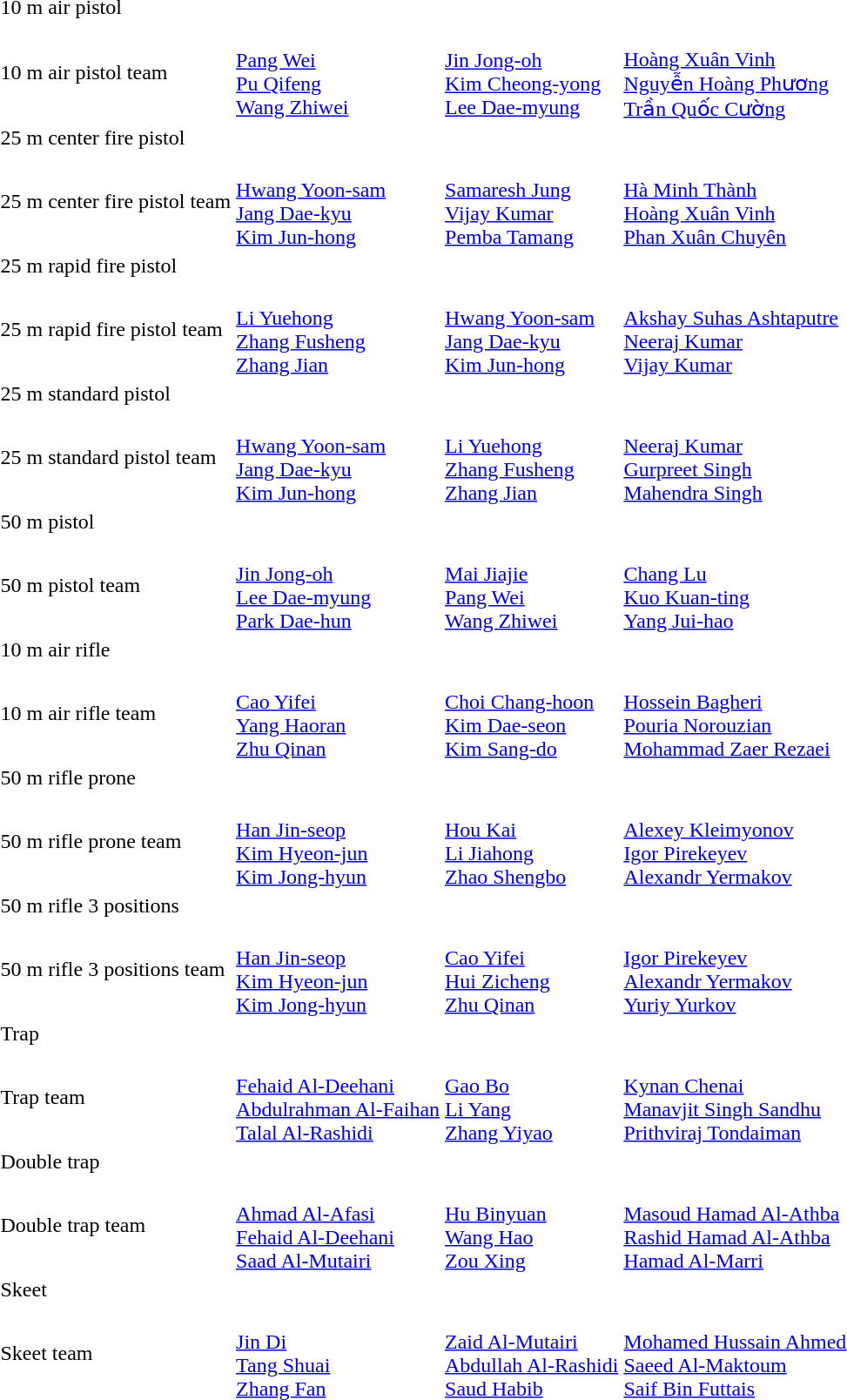<table>
<tr>
<td>10 m air pistol</td>
<td></td>
<td></td>
<td></td>
</tr>
<tr>
<td>10 m air pistol team</td>
<td><br><a href='#'>Pang Wei</a><br><a href='#'>Pu Qifeng</a><br><a href='#'>Wang Zhiwei</a></td>
<td><br><a href='#'>Jin Jong-oh</a><br><a href='#'>Kim Cheong-yong</a><br><a href='#'>Lee Dae-myung</a></td>
<td><br><a href='#'>Hoàng Xuân Vinh</a><br><a href='#'>Nguyễn Hoàng Phương</a><br><a href='#'>Trần Quốc Cường</a></td>
</tr>
<tr>
<td>25 m center fire pistol</td>
<td></td>
<td></td>
<td></td>
</tr>
<tr>
<td>25 m center fire pistol team</td>
<td><br><a href='#'>Hwang Yoon-sam</a><br><a href='#'>Jang Dae-kyu</a><br><a href='#'>Kim Jun-hong</a></td>
<td><br><a href='#'>Samaresh Jung</a><br><a href='#'>Vijay Kumar</a><br><a href='#'>Pemba Tamang</a></td>
<td><br><a href='#'>Hà Minh Thành</a><br><a href='#'>Hoàng Xuân Vinh</a><br><a href='#'>Phan Xuân Chuyên</a></td>
</tr>
<tr>
<td>25 m rapid fire pistol</td>
<td></td>
<td></td>
<td></td>
</tr>
<tr>
<td>25 m rapid fire pistol team</td>
<td><br><a href='#'>Li Yuehong</a><br><a href='#'>Zhang Fusheng</a><br><a href='#'>Zhang Jian</a></td>
<td><br><a href='#'>Hwang Yoon-sam</a><br><a href='#'>Jang Dae-kyu</a><br><a href='#'>Kim Jun-hong</a></td>
<td><br><a href='#'>Akshay Suhas Ashtaputre</a><br><a href='#'>Neeraj Kumar</a><br><a href='#'>Vijay Kumar</a></td>
</tr>
<tr>
<td>25 m standard pistol</td>
<td></td>
<td></td>
<td></td>
</tr>
<tr>
<td>25 m standard pistol team</td>
<td><br><a href='#'>Hwang Yoon-sam</a><br><a href='#'>Jang Dae-kyu</a><br><a href='#'>Kim Jun-hong</a></td>
<td><br><a href='#'>Li Yuehong</a><br><a href='#'>Zhang Fusheng</a><br><a href='#'>Zhang Jian</a></td>
<td><br><a href='#'>Neeraj Kumar</a><br><a href='#'>Gurpreet Singh</a><br><a href='#'>Mahendra Singh</a></td>
</tr>
<tr>
<td>50 m pistol</td>
<td></td>
<td></td>
<td></td>
</tr>
<tr>
<td>50 m pistol team</td>
<td><br><a href='#'>Jin Jong-oh</a><br><a href='#'>Lee Dae-myung</a><br><a href='#'>Park Dae-hun</a></td>
<td><br><a href='#'>Mai Jiajie</a><br><a href='#'>Pang Wei</a><br><a href='#'>Wang Zhiwei</a></td>
<td><br><a href='#'>Chang Lu</a><br><a href='#'>Kuo Kuan-ting</a><br><a href='#'>Yang Jui-hao</a></td>
</tr>
<tr>
<td>10 m air rifle</td>
<td></td>
<td></td>
<td></td>
</tr>
<tr>
<td>10 m air rifle team</td>
<td><br><a href='#'>Cao Yifei</a><br><a href='#'>Yang Haoran</a><br><a href='#'>Zhu Qinan</a></td>
<td><br><a href='#'>Choi Chang-hoon</a><br><a href='#'>Kim Dae-seon</a><br><a href='#'>Kim Sang-do</a></td>
<td><br><a href='#'>Hossein Bagheri</a><br><a href='#'>Pouria Norouzian</a><br><a href='#'>Mohammad Zaer Rezaei</a></td>
</tr>
<tr>
<td>50 m rifle prone</td>
<td></td>
<td></td>
<td></td>
</tr>
<tr>
<td>50 m rifle prone team</td>
<td><br><a href='#'>Han Jin-seop</a><br><a href='#'>Kim Hyeon-jun</a><br><a href='#'>Kim Jong-hyun</a></td>
<td><br><a href='#'>Hou Kai</a><br><a href='#'>Li Jiahong</a><br><a href='#'>Zhao Shengbo</a></td>
<td><br><a href='#'>Alexey Kleimyonov</a><br><a href='#'>Igor Pirekeyev</a><br><a href='#'>Alexandr Yermakov</a></td>
</tr>
<tr>
<td>50 m rifle 3 positions</td>
<td></td>
<td></td>
<td></td>
</tr>
<tr>
<td>50 m rifle 3 positions team</td>
<td><br><a href='#'>Han Jin-seop</a><br><a href='#'>Kim Hyeon-jun</a><br><a href='#'>Kim Jong-hyun</a></td>
<td><br><a href='#'>Cao Yifei</a><br><a href='#'>Hui Zicheng</a><br><a href='#'>Zhu Qinan</a></td>
<td><br><a href='#'>Igor Pirekeyev</a><br><a href='#'>Alexandr Yermakov</a><br><a href='#'>Yuriy Yurkov</a></td>
</tr>
<tr>
<td>Trap</td>
<td></td>
<td></td>
<td></td>
</tr>
<tr>
<td>Trap team</td>
<td><br><a href='#'>Fehaid Al-Deehani</a><br><a href='#'>Abdulrahman Al-Faihan</a><br><a href='#'>Talal Al-Rashidi</a></td>
<td><br><a href='#'>Gao Bo</a><br><a href='#'>Li Yang</a><br><a href='#'>Zhang Yiyao</a></td>
<td><br><a href='#'>Kynan Chenai</a><br><a href='#'>Manavjit Singh Sandhu</a><br><a href='#'>Prithviraj Tondaiman</a></td>
</tr>
<tr>
<td>Double trap</td>
<td></td>
<td></td>
<td></td>
</tr>
<tr>
<td>Double trap team</td>
<td><br><a href='#'>Ahmad Al-Afasi</a><br><a href='#'>Fehaid Al-Deehani</a><br><a href='#'>Saad Al-Mutairi</a></td>
<td><br><a href='#'>Hu Binyuan</a><br><a href='#'>Wang Hao</a><br><a href='#'>Zou Xing</a></td>
<td><br><a href='#'>Masoud Hamad Al-Athba</a><br><a href='#'>Rashid Hamad Al-Athba</a><br><a href='#'>Hamad Al-Marri</a></td>
</tr>
<tr>
<td>Skeet</td>
<td></td>
<td></td>
<td></td>
</tr>
<tr>
<td>Skeet team</td>
<td><br><a href='#'>Jin Di</a><br><a href='#'>Tang Shuai</a><br><a href='#'>Zhang Fan</a></td>
<td><br><a href='#'>Zaid Al-Mutairi</a><br><a href='#'>Abdullah Al-Rashidi</a><br><a href='#'>Saud Habib</a></td>
<td><br><a href='#'>Mohamed Hussain Ahmed</a><br><a href='#'>Saeed Al-Maktoum</a><br><a href='#'>Saif Bin Futtais</a></td>
</tr>
</table>
